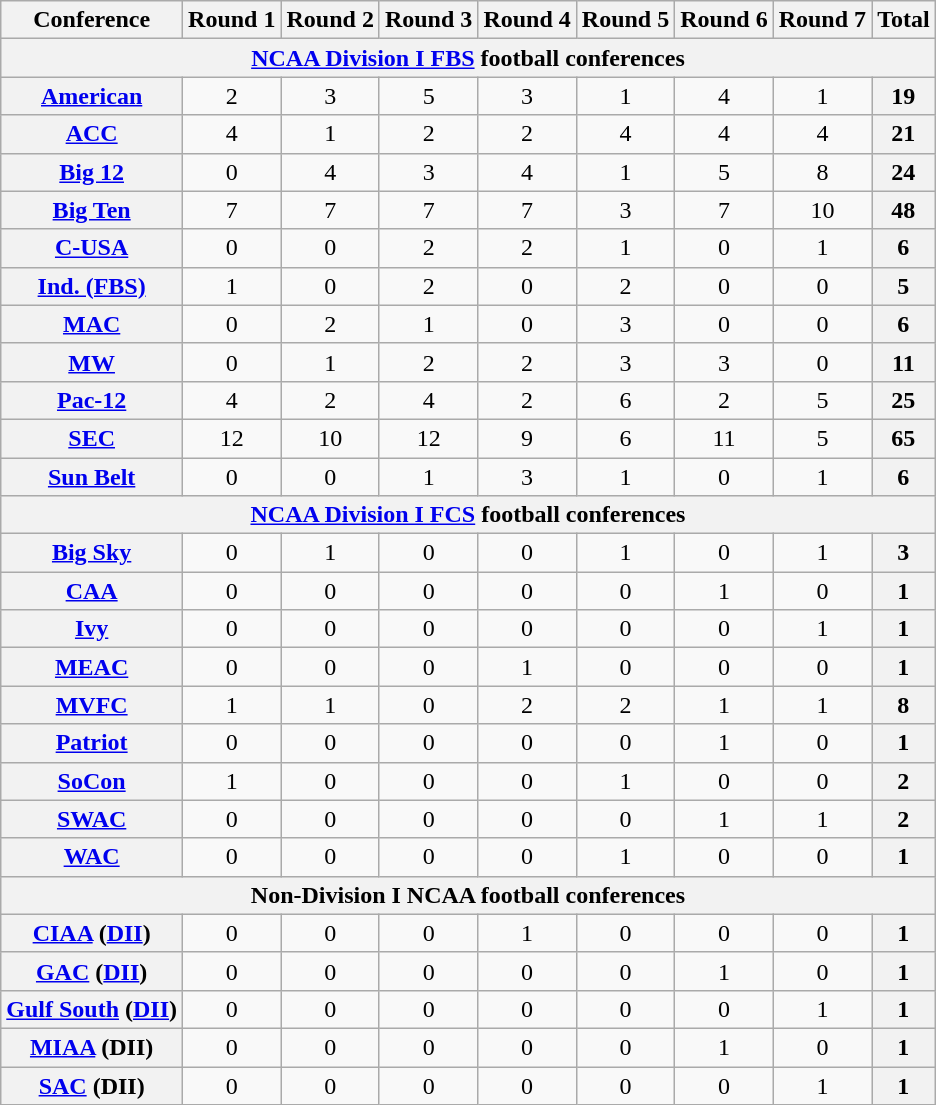<table class="wikitable sortable" style="text-align:center">
<tr>
<th>Conference</th>
<th>Round 1</th>
<th>Round 2</th>
<th>Round 3</th>
<th>Round 4</th>
<th>Round 5</th>
<th>Round 6</th>
<th>Round 7</th>
<th>Total</th>
</tr>
<tr>
<th colspan=9><a href='#'>NCAA Division I FBS</a> football conferences</th>
</tr>
<tr>
<th><a href='#'>American</a></th>
<td>2</td>
<td>3</td>
<td>5</td>
<td>3</td>
<td>1</td>
<td>4</td>
<td>1</td>
<td style="background:#f2f2f2;text-align:center"><strong>19</strong></td>
</tr>
<tr>
<th><a href='#'>ACC</a></th>
<td>4</td>
<td>1</td>
<td>2</td>
<td>2</td>
<td>4</td>
<td>4</td>
<td>4</td>
<td style="background:#f2f2f2;text-align:center"><strong>21</strong></td>
</tr>
<tr>
<th><a href='#'>Big 12</a></th>
<td>0</td>
<td>4</td>
<td>3</td>
<td>4</td>
<td>1</td>
<td>5</td>
<td>8</td>
<td style="background:#f2f2f2;text-align:center"><strong>24</strong></td>
</tr>
<tr>
<th><a href='#'>Big Ten</a></th>
<td>7</td>
<td>7</td>
<td>7</td>
<td>7</td>
<td>3</td>
<td>7</td>
<td>10</td>
<td style="background:#f2f2f2;text-align:center"><strong>48</strong></td>
</tr>
<tr>
<th><a href='#'>C-USA</a></th>
<td>0</td>
<td>0</td>
<td>2</td>
<td>2</td>
<td>1</td>
<td>0</td>
<td>1</td>
<td style="background:#f2f2f2;text-align:center"><strong>6</strong></td>
</tr>
<tr>
<th><a href='#'>Ind. (FBS)</a></th>
<td>1</td>
<td>0</td>
<td>2</td>
<td>0</td>
<td>2</td>
<td>0</td>
<td>0</td>
<td style="background:#f2f2f2;text-align:center"><strong>5</strong></td>
</tr>
<tr>
<th><a href='#'>MAC</a></th>
<td>0</td>
<td>2</td>
<td>1</td>
<td>0</td>
<td>3</td>
<td>0</td>
<td>0</td>
<td style="background:#f2f2f2;text-align:center"><strong>6</strong></td>
</tr>
<tr>
<th><a href='#'>MW</a></th>
<td>0</td>
<td>1</td>
<td>2</td>
<td>2</td>
<td>3</td>
<td>3</td>
<td>0</td>
<td style="background:#f2f2f2;text-align:center"><strong>11</strong></td>
</tr>
<tr>
<th><a href='#'>Pac-12</a></th>
<td>4</td>
<td>2</td>
<td>4</td>
<td>2</td>
<td>6</td>
<td>2</td>
<td>5</td>
<td style="background:#f2f2f2;text-align:center"><strong>25</strong></td>
</tr>
<tr>
<th><a href='#'>SEC</a></th>
<td>12</td>
<td>10</td>
<td>12</td>
<td>9</td>
<td>6</td>
<td>11</td>
<td>5</td>
<td style="background:#f2f2f2;text-align:center"><strong>65</strong></td>
</tr>
<tr>
<th><a href='#'>Sun Belt</a></th>
<td>0</td>
<td>0</td>
<td>1</td>
<td>3</td>
<td>1</td>
<td>0</td>
<td>1</td>
<td style="background:#f2f2f2;text-align:center"><strong>6</strong></td>
</tr>
<tr>
<th colspan=9><a href='#'>NCAA Division I FCS</a> football conferences</th>
</tr>
<tr>
<th><a href='#'>Big Sky</a></th>
<td>0</td>
<td>1</td>
<td>0</td>
<td>0</td>
<td>1</td>
<td>0</td>
<td>1</td>
<td style="background:#f2f2f2;text-align:center"><strong>3</strong></td>
</tr>
<tr>
<th><a href='#'>CAA</a></th>
<td>0</td>
<td>0</td>
<td>0</td>
<td>0</td>
<td>0</td>
<td>1</td>
<td>0</td>
<td style="background:#f2f2f2;text-align:center"><strong>1</strong></td>
</tr>
<tr>
<th><a href='#'>Ivy</a></th>
<td>0</td>
<td>0</td>
<td>0</td>
<td>0</td>
<td>0</td>
<td>0</td>
<td>1</td>
<td style="background:#f2f2f2;text-align:center"><strong>1</strong></td>
</tr>
<tr>
<th><a href='#'>MEAC</a></th>
<td>0</td>
<td>0</td>
<td>0</td>
<td>1</td>
<td>0</td>
<td>0</td>
<td>0</td>
<td style="background:#f2f2f2;text-align:center"><strong>1</strong></td>
</tr>
<tr>
<th><a href='#'>MVFC</a></th>
<td>1</td>
<td>1</td>
<td>0</td>
<td>2</td>
<td>2</td>
<td>1</td>
<td>1</td>
<td style="background:#f2f2f2;text-align:center"><strong>8</strong></td>
</tr>
<tr>
<th><a href='#'>Patriot</a></th>
<td>0</td>
<td>0</td>
<td>0</td>
<td>0</td>
<td>0</td>
<td>1</td>
<td>0</td>
<td style="background:#f2f2f2;text-align:center"><strong>1</strong></td>
</tr>
<tr>
<th><a href='#'>SoCon</a></th>
<td>1</td>
<td>0</td>
<td>0</td>
<td>0</td>
<td>1</td>
<td>0</td>
<td>0</td>
<td style="background:#f2f2f2;text-align:center"><strong>2</strong></td>
</tr>
<tr>
<th><a href='#'>SWAC</a></th>
<td>0</td>
<td>0</td>
<td>0</td>
<td>0</td>
<td>0</td>
<td>1</td>
<td>1</td>
<td style="background:#f2f2f2;text-align:center"><strong>2</strong></td>
</tr>
<tr>
<th><a href='#'>WAC</a></th>
<td>0</td>
<td>0</td>
<td>0</td>
<td>0</td>
<td>1</td>
<td>0</td>
<td>0</td>
<td style="background:#f2f2f2;text-align:center"><strong>1</strong></td>
</tr>
<tr>
<th colspan=9>Non-Division I NCAA football conferences</th>
</tr>
<tr>
<th><a href='#'>CIAA</a> (<a href='#'>DII</a>)</th>
<td>0</td>
<td>0</td>
<td>0</td>
<td>1</td>
<td>0</td>
<td>0</td>
<td>0</td>
<td style="background:#f2f2f2;text-align:center"><strong>1</strong></td>
</tr>
<tr>
<th><a href='#'>GAC</a> (<a href='#'>DII</a>)</th>
<td>0</td>
<td>0</td>
<td>0</td>
<td>0</td>
<td>0</td>
<td>1</td>
<td>0</td>
<td style="background:#f2f2f2;text-align:center"><strong>1</strong></td>
</tr>
<tr>
<th><a href='#'>Gulf South</a> (<a href='#'>DII</a>)</th>
<td>0</td>
<td>0</td>
<td>0</td>
<td>0</td>
<td>0</td>
<td>0</td>
<td>1</td>
<td style="background:#f2f2f2;text-align:center"><strong>1</strong></td>
</tr>
<tr>
<th><a href='#'>MIAA</a> (DII)</th>
<td>0</td>
<td>0</td>
<td>0</td>
<td>0</td>
<td>0</td>
<td>1</td>
<td>0</td>
<td style="background:#f2f2f2;text-align:center"><strong>1</strong></td>
</tr>
<tr>
<th><a href='#'>SAC</a> (DII)</th>
<td>0</td>
<td>0</td>
<td>0</td>
<td>0</td>
<td>0</td>
<td>0</td>
<td>1</td>
<td style="background:#f2f2f2;text-align:center"><strong>1</strong></td>
</tr>
</table>
